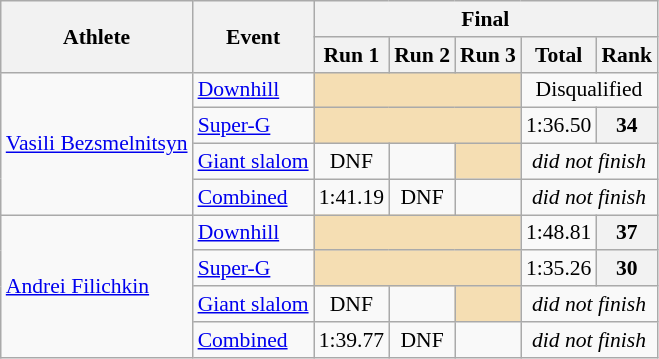<table class="wikitable" style="font-size:90%">
<tr>
<th rowspan="2">Athlete</th>
<th rowspan="2">Event</th>
<th colspan="5">Final</th>
</tr>
<tr>
<th>Run 1</th>
<th>Run 2</th>
<th>Run 3</th>
<th>Total</th>
<th>Rank</th>
</tr>
<tr>
<td rowspan=4><a href='#'>Vasili Bezsmelnitsyn</a></td>
<td><a href='#'>Downhill</a></td>
<td colspan=3 bgcolor="wheat"></td>
<td align="center" colspan=2>Disqualified</td>
</tr>
<tr>
<td><a href='#'>Super-G</a></td>
<td colspan=3 bgcolor="wheat"></td>
<td align="center">1:36.50</td>
<th align="center">34</th>
</tr>
<tr>
<td><a href='#'>Giant slalom</a></td>
<td align="center">DNF</td>
<td align="center"></td>
<td colspan=1 bgcolor="wheat"></td>
<td align="center" colspan=2><em>did not finish</em></td>
</tr>
<tr>
<td><a href='#'>Combined</a></td>
<td align="center">1:41.19</td>
<td align="center">DNF</td>
<td align="center"></td>
<td align="center" colspan=2><em>did not finish</em></td>
</tr>
<tr>
<td rowspan=4><a href='#'>Andrei Filichkin</a></td>
<td><a href='#'>Downhill</a></td>
<td colspan=3 bgcolor="wheat"></td>
<td align="center">1:48.81</td>
<th align="center">37</th>
</tr>
<tr>
<td><a href='#'>Super-G</a></td>
<td colspan=3 bgcolor="wheat"></td>
<td align="center">1:35.26</td>
<th align="center">30</th>
</tr>
<tr>
<td><a href='#'>Giant slalom</a></td>
<td align="center">DNF</td>
<td align="center"></td>
<td colspan=1 bgcolor="wheat"></td>
<td align="center" colspan=2><em>did not finish</em></td>
</tr>
<tr>
<td><a href='#'>Combined</a></td>
<td align="center">1:39.77</td>
<td align="center">DNF</td>
<td align="center"></td>
<td align="center" colspan=2><em>did not finish</em></td>
</tr>
</table>
